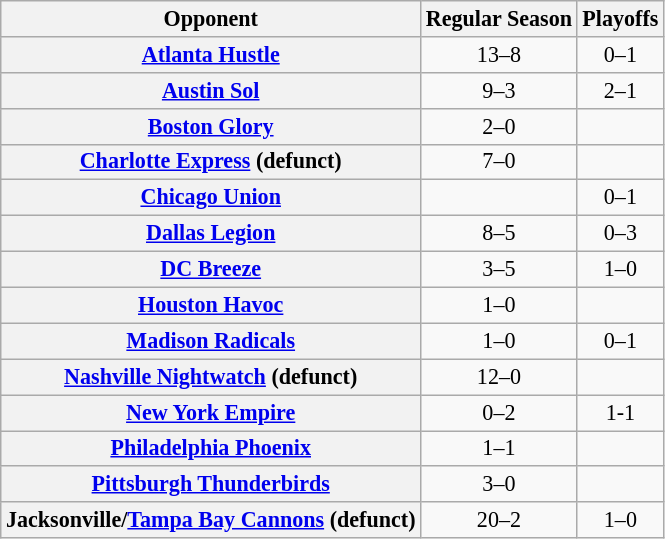<table class="wikitable" style="font-size: 92%;" "align=center">
<tr>
<th scope="row">Opponent</th>
<th>Regular Season</th>
<th>Playoffs</th>
</tr>
<tr>
<th scope="cell"><a href='#'>Atlanta Hustle</a></th>
<td align="center">13–8</td>
<td align="center">0–1</td>
</tr>
<tr>
<th scope="cell"><a href='#'>Austin Sol</a></th>
<td align="center">9–3</td>
<td align="center">2–1</td>
</tr>
<tr>
<th scope="cell"><a href='#'>Boston Glory</a></th>
<td align="center">2–0</td>
<td align="center"></td>
</tr>
<tr>
<th scope="cell"><a href='#'>Charlotte Express</a> (defunct)</th>
<td align="center">7–0</td>
<td></td>
</tr>
<tr>
<th scope="cell"><a href='#'>Chicago Union</a></th>
<td align="center"></td>
<td align="center">0–1</td>
</tr>
<tr>
<th scope="cell"><a href='#'>Dallas Legion</a></th>
<td align="center">8–5</td>
<td align="center">0–3</td>
</tr>
<tr>
<th scope="cell"><a href='#'>DC Breeze</a></th>
<td align="center">3–5</td>
<td align="center">1–0</td>
</tr>
<tr>
<th scope="cell"><a href='#'>Houston Havoc</a></th>
<td align="center">1–0</td>
<td></td>
</tr>
<tr>
<th scope="cell"><a href='#'>Madison Radicals</a></th>
<td align="center">1–0</td>
<td align="center">0–1</td>
</tr>
<tr>
<th scope="cell"><a href='#'>Nashville Nightwatch</a> (defunct)</th>
<td align="center">12–0</td>
<td></td>
</tr>
<tr>
<th scope="cell"><a href='#'>New York Empire</a></th>
<td align="center">0–2</td>
<td align="center">1-1</td>
</tr>
<tr>
<th scope="cell"><a href='#'>Philadelphia Phoenix</a></th>
<td align="center">1–1</td>
<td align="center"></td>
</tr>
<tr>
<th scope="cell"><a href='#'>Pittsburgh Thunderbirds</a></th>
<td align="center">3–0</td>
<td align="center"></td>
</tr>
<tr>
<th scope="cell">Jacksonville/<a href='#'>Tampa Bay Cannons</a> (defunct)</th>
<td align="center">20–2</td>
<td align="center">1–0</td>
</tr>
</table>
